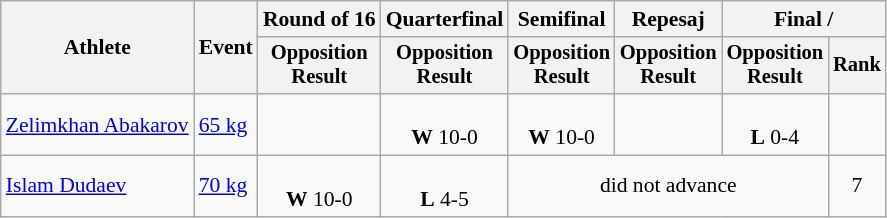<table class=wikitable style=font-size:90%;text-align:center>
<tr>
<th rowspan=2>Athlete</th>
<th rowspan=2>Event</th>
<th>Round of 16</th>
<th>Quarterfinal</th>
<th>Semifinal</th>
<th>Repesaj</th>
<th colspan=2>Final / </th>
</tr>
<tr style=font-size:95%>
<th>Opposition<br>Result</th>
<th>Opposition<br>Result</th>
<th>Opposition<br>Result</th>
<th>Opposition<br>Result</th>
<th>Opposition<br>Result</th>
<th>Rank</th>
</tr>
<tr>
<td align=left><a href='#'>Zelimkhan Abakarov</a></td>
<td align=left><a href='#'>65 kg</a></td>
<td></td>
<td><br><strong>W</strong> 10-0</td>
<td><br><strong>W</strong> 10-0</td>
<td></td>
<td><br><strong>L</strong> 0-4</td>
<td></td>
</tr>
<tr>
<td align=left><a href='#'>Islam Dudaev</a></td>
<td align=left><a href='#'>70 kg</a></td>
<td><br><strong>W</strong> 10-0</td>
<td><br><strong>L</strong> 4-5</td>
<td colspan=3>did not advance</td>
<td>7</td>
</tr>
</table>
